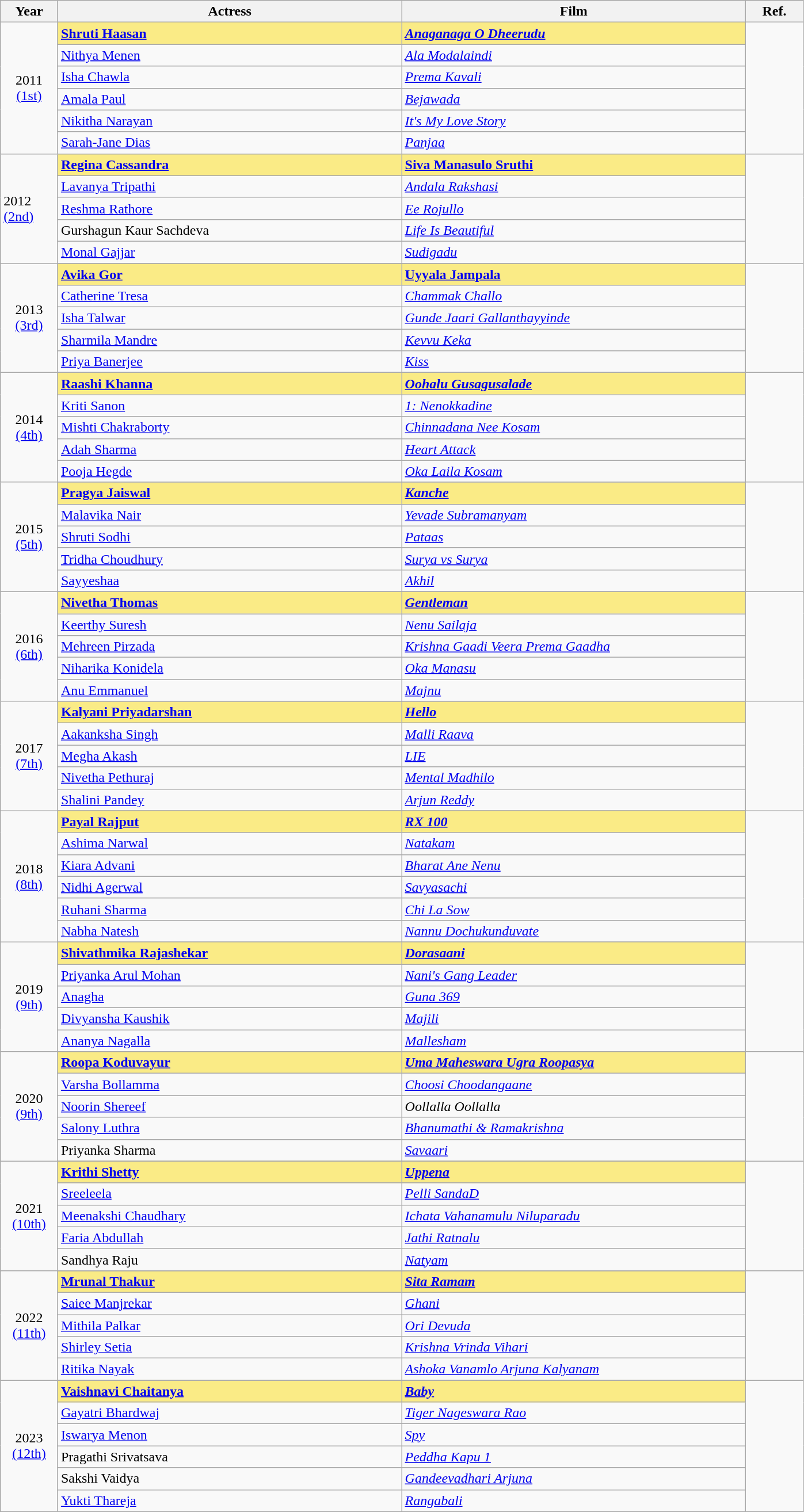<table class="wikitable sortable" style="text-align:left;">
<tr>
<th scope="col" style="width:5%;text-align:center;">Year</th>
<th scope="col" style="width:30%;text-align:center;">Actress</th>
<th scope="col" style="width:30%;text-align:center;">Film</th>
<th scope="col" style="width:5%;text-align:center;" class="unsortable">Ref.</th>
</tr>
<tr>
<td rowspan=6 style="text-align:center">2011<br><a href='#'>(1st)</a></td>
<td style="background:#FAEB86"><strong><a href='#'>Shruti Haasan</a></strong></td>
<td style="background:#FAEB86"><strong><em><a href='#'>Anaganaga O Dheerudu</a></em></strong></td>
<td rowspan=6></td>
</tr>
<tr>
<td><a href='#'>Nithya Menen</a></td>
<td><em><a href='#'>Ala Modalaindi</a></em></td>
</tr>
<tr>
<td><a href='#'>Isha Chawla</a></td>
<td><em><a href='#'>Prema Kavali</a></em></td>
</tr>
<tr>
<td><a href='#'>Amala Paul</a></td>
<td><em><a href='#'>Bejawada</a></em></td>
</tr>
<tr>
<td><a href='#'>Nikitha Narayan</a></td>
<td><em><a href='#'>It's My Love Story</a></em></td>
</tr>
<tr>
<td><a href='#'>Sarah-Jane Dias</a></td>
<td><em><a href='#'>Panjaa</a></em></td>
</tr>
<tr>
<td rowspan="5">2012<br><a href='#'>(2nd)</a></td>
<td style="background:#FAEB86"><strong><a href='#'>Regina Cassandra</a></strong></td>
<td style="background:#FAEB86"><strong><a href='#'>Siva Manasulo Sruthi</a></strong></td>
<td rowspan="6"></td>
</tr>
<tr>
<td><a href='#'>Lavanya Tripathi</a></td>
<td><em><a href='#'>Andala Rakshasi</a></em></td>
</tr>
<tr>
<td><a href='#'>Reshma Rathore</a></td>
<td><em><a href='#'>Ee Rojullo</a></em></td>
</tr>
<tr>
<td>Gurshagun Kaur Sachdeva</td>
<td><em><a href='#'>Life Is Beautiful</a></em></td>
</tr>
<tr>
<td><a href='#'>Monal Gajjar</a></td>
<td><em><a href='#'>Sudigadu</a></em></td>
</tr>
<tr>
<td rowspan=6 style="text-align:center">2013<br><a href='#'>(3rd)</a></td>
</tr>
<tr>
<td style="background:#FAEB86"><strong><a href='#'>Avika Gor</a></strong></td>
<td style="background:#FAEB86"><strong><a href='#'>Uyyala Jampala</a></strong></td>
<td rowspan="6"></td>
</tr>
<tr>
<td><a href='#'>Catherine Tresa</a></td>
<td><em><a href='#'>Chammak Challo</a></em></td>
</tr>
<tr>
<td><a href='#'>Isha Talwar</a></td>
<td><em><a href='#'>Gunde Jaari Gallanthayyinde</a></em></td>
</tr>
<tr>
<td><a href='#'>Sharmila Mandre</a></td>
<td><em><a href='#'>Kevvu Keka</a></em></td>
</tr>
<tr>
<td><a href='#'>Priya Banerjee</a></td>
<td><em><a href='#'>Kiss</a></em></td>
</tr>
<tr>
<td rowspan=6 style="text-align:center">2014<br><a href='#'>(4th)</a></td>
</tr>
<tr>
<td style="background:#FAEB86"><strong><a href='#'>Raashi Khanna</a></strong></td>
<td style="background:#FAEB86"><strong><em><a href='#'>Oohalu Gusagusalade</a></em></strong></td>
<td rowspan="6"></td>
</tr>
<tr>
<td><a href='#'>Kriti Sanon</a></td>
<td><em><a href='#'>1: Nenokkadine</a></em></td>
</tr>
<tr>
<td><a href='#'>Mishti Chakraborty</a></td>
<td><em><a href='#'>Chinnadana Nee Kosam</a></em></td>
</tr>
<tr>
<td><a href='#'>Adah Sharma</a></td>
<td><em><a href='#'>Heart Attack</a></em></td>
</tr>
<tr>
<td><a href='#'>Pooja Hegde</a></td>
<td><em><a href='#'>Oka Laila Kosam</a></em></td>
</tr>
<tr>
<td rowspan=6 style="text-align:center">2015<br><a href='#'>(5th)</a></td>
</tr>
<tr>
<td style="background:#FAEB86"><strong><a href='#'>Pragya Jaiswal</a></strong></td>
<td style="background:#FAEB86"><strong><em><a href='#'>Kanche</a></em></strong></td>
<td rowspan="6"></td>
</tr>
<tr>
<td><a href='#'>Malavika Nair</a></td>
<td><em><a href='#'>Yevade Subramanyam</a></em></td>
</tr>
<tr>
<td><a href='#'>Shruti Sodhi</a></td>
<td><em><a href='#'>Pataas</a></em></td>
</tr>
<tr>
<td><a href='#'>Tridha Choudhury</a></td>
<td><em><a href='#'>Surya vs Surya</a></em></td>
</tr>
<tr>
<td><a href='#'>Sayyeshaa</a></td>
<td><em><a href='#'>Akhil</a></em></td>
</tr>
<tr>
<td rowspan=6 style="text-align:center">2016<br><a href='#'>(6th)</a></td>
</tr>
<tr>
<td style="background:#FAEB86"><strong><a href='#'>Nivetha Thomas</a></strong></td>
<td style="background:#FAEB86"><em><a href='#'><strong>Gentleman</strong></a></em></td>
<td rowspan="6"></td>
</tr>
<tr>
<td><a href='#'>Keerthy Suresh</a></td>
<td><em><a href='#'>Nenu Sailaja</a></em></td>
</tr>
<tr>
<td><a href='#'>Mehreen Pirzada</a></td>
<td><em><a href='#'>Krishna Gaadi Veera Prema Gaadha</a></em></td>
</tr>
<tr>
<td><a href='#'>Niharika Konidela</a></td>
<td><em><a href='#'>Oka Manasu</a></em></td>
</tr>
<tr>
<td><a href='#'>Anu  Emmanuel</a></td>
<td><em><a href='#'>Majnu</a></em></td>
</tr>
<tr>
<td rowspan=6 style="text-align:center">2017<br><a href='#'>(7th)</a></td>
</tr>
<tr>
<td style="background:#FAEB86"><strong><a href='#'>Kalyani Priyadarshan</a></strong></td>
<td style="background:#FAEB86"><em><a href='#'><strong>Hello</strong></a></em></td>
<td rowspan="6"></td>
</tr>
<tr>
<td><a href='#'>Aakanksha Singh</a></td>
<td><em><a href='#'>Malli Raava</a></em></td>
</tr>
<tr>
<td><a href='#'>Megha Akash</a></td>
<td><em><a href='#'>LIE</a></em></td>
</tr>
<tr>
<td><a href='#'>Nivetha Pethuraj</a></td>
<td><em><a href='#'>Mental Madhilo</a></em></td>
</tr>
<tr>
<td><a href='#'>Shalini Pandey</a></td>
<td><em><a href='#'>Arjun Reddy</a></em></td>
</tr>
<tr>
<td rowspan=7 style="text-align:center">2018<br><a href='#'>(8th)</a></td>
</tr>
<tr>
<td style="background:#FAEB86"><strong><a href='#'>Payal Rajput</a></strong></td>
<td style="background:#FAEB86"><em><a href='#'><strong>RX 100</strong></a></em></td>
<td rowspan="7"></td>
</tr>
<tr>
<td><a href='#'>Ashima Narwal</a></td>
<td><em><a href='#'>Natakam</a></em></td>
</tr>
<tr>
<td><a href='#'>Kiara Advani</a></td>
<td><em><a href='#'>Bharat Ane Nenu</a></em></td>
</tr>
<tr>
<td><a href='#'>Nidhi Agerwal</a></td>
<td><em><a href='#'>Savyasachi</a></em></td>
</tr>
<tr>
<td><a href='#'>Ruhani Sharma</a></td>
<td><em><a href='#'>Chi La Sow</a></em></td>
</tr>
<tr>
<td><a href='#'>Nabha Natesh</a></td>
<td><em><a href='#'>Nannu Dochukunduvate</a></em></td>
</tr>
<tr>
<td rowspan=6 style="text-align:center">2019<br><a href='#'>(9th)</a></td>
</tr>
<tr>
<td style="background:#FAEB86"><strong><a href='#'>Shivathmika Rajashekar</a></strong></td>
<td style="background:#FAEB86"><strong><em><a href='#'>Dorasaani</a></em></strong></td>
<td rowspan="6"></td>
</tr>
<tr>
<td><a href='#'>Priyanka Arul Mohan</a></td>
<td><em><a href='#'>Nani's Gang Leader</a></em></td>
</tr>
<tr>
<td><a href='#'>Anagha</a></td>
<td><em><a href='#'>Guna 369</a></em></td>
</tr>
<tr>
<td><a href='#'>Divyansha Kaushik</a></td>
<td><em><a href='#'>Majili</a></em></td>
</tr>
<tr>
<td><a href='#'>Ananya Nagalla</a></td>
<td><em><a href='#'>Mallesham</a></em></td>
</tr>
<tr>
<td rowspan=6 style="text-align:center">2020<br><a href='#'>(9th)</a></td>
</tr>
<tr>
<td style="background:#FAEB86"><strong><a href='#'>Roopa Koduvayur</a></strong></td>
<td style="background:#FAEB86"><strong><em><a href='#'>Uma Maheswara Ugra Roopasya</a></em></strong></td>
<td rowspan="6"></td>
</tr>
<tr>
<td><a href='#'>Varsha Bollamma</a></td>
<td><em><a href='#'>Choosi Choodangaane</a></em></td>
</tr>
<tr>
<td><a href='#'>Noorin Shereef</a></td>
<td><em>Oollalla Oollalla</em></td>
</tr>
<tr>
<td><a href='#'>Salony Luthra</a></td>
<td><em><a href='#'>Bhanumathi & Ramakrishna</a></em></td>
</tr>
<tr>
<td>Priyanka Sharma</td>
<td><em><a href='#'>Savaari</a></em></td>
</tr>
<tr>
<td rowspan=6 style="text-align:center">2021<br><a href='#'>(10th)</a></td>
</tr>
<tr>
<td style="background:#FAEB86"><strong><a href='#'>Krithi Shetty</a></strong></td>
<td style="background:#FAEB86"><strong><em><a href='#'>Uppena</a></em></strong></td>
<td rowspan="6"></td>
</tr>
<tr>
<td><a href='#'>Sreeleela</a></td>
<td><em><a href='#'>Pelli SandaD</a></em></td>
</tr>
<tr>
<td><a href='#'>Meenakshi Chaudhary</a></td>
<td><em><a href='#'>Ichata Vahanamulu Niluparadu</a></em></td>
</tr>
<tr>
<td><a href='#'>Faria Abdullah</a></td>
<td><em><a href='#'>Jathi Ratnalu</a></em></td>
</tr>
<tr>
<td>Sandhya Raju</td>
<td><em><a href='#'>Natyam</a></em></td>
</tr>
<tr>
<td rowspan=6 style="text-align:center">2022<br><a href='#'>(11th)</a></td>
</tr>
<tr>
<td style="background:#FAEB86"><strong><a href='#'>Mrunal Thakur</a></strong></td>
<td style="background:#FAEB86"><strong><em><a href='#'>Sita Ramam</a></em></strong></td>
<td rowspan="6"></td>
</tr>
<tr>
<td><a href='#'>Saiee Manjrekar</a></td>
<td><em><a href='#'>Ghani</a></em></td>
</tr>
<tr>
<td><a href='#'>Mithila Palkar</a></td>
<td><em><a href='#'>Ori Devuda</a></em></td>
</tr>
<tr>
<td><a href='#'>Shirley Setia</a></td>
<td><em><a href='#'>Krishna Vrinda Vihari</a></em></td>
</tr>
<tr>
<td><a href='#'>Ritika Nayak</a></td>
<td><em><a href='#'>Ashoka Vanamlo Arjuna Kalyanam</a></em></td>
</tr>
<tr>
<td rowspan=7 style="text-align:center">2023<br><a href='#'>(12th)</a></td>
</tr>
<tr>
<td style="background:#FAEB86"><strong><a href='#'>Vaishnavi Chaitanya</a></strong></td>
<td style="background:#FAEB86"><em><a href='#'><strong>Baby</strong></a></em></td>
<td rowspan="7"></td>
</tr>
<tr>
<td><a href='#'>Gayatri Bhardwaj</a></td>
<td><em><a href='#'>Tiger Nageswara Rao</a></em></td>
</tr>
<tr>
<td><a href='#'>Iswarya Menon</a></td>
<td><em><a href='#'>Spy</a></em></td>
</tr>
<tr>
<td>Pragathi Srivatsava</td>
<td><em><a href='#'>Peddha Kapu 1</a></em></td>
</tr>
<tr>
<td>Sakshi Vaidya</td>
<td><em><a href='#'>Gandeevadhari Arjuna</a></em></td>
</tr>
<tr>
<td><a href='#'>Yukti Thareja</a></td>
<td><em><a href='#'>Rangabali</a></em></td>
</tr>
</table>
